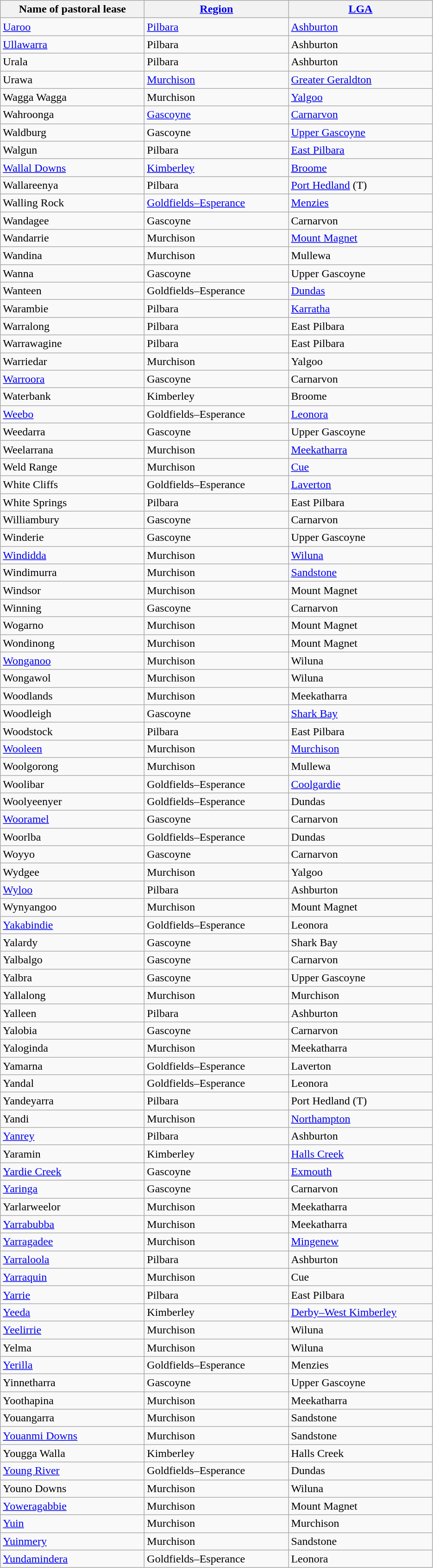<table class="sortable wikitable">
<tr>
<th width="200">Name of pastoral lease</th>
<th width="200"><a href='#'>Region</a></th>
<th width="200"><a href='#'>LGA</a></th>
</tr>
<tr>
<td><a href='#'>Uaroo</a></td>
<td><a href='#'>Pilbara</a></td>
<td><a href='#'>Ashburton</a></td>
</tr>
<tr>
<td><a href='#'>Ullawarra</a></td>
<td>Pilbara</td>
<td>Ashburton</td>
</tr>
<tr>
<td>Urala</td>
<td>Pilbara</td>
<td>Ashburton</td>
</tr>
<tr>
<td>Urawa</td>
<td><a href='#'>Murchison</a></td>
<td><a href='#'>Greater Geraldton</a></td>
</tr>
<tr>
<td>Wagga Wagga</td>
<td>Murchison</td>
<td><a href='#'>Yalgoo</a></td>
</tr>
<tr>
<td>Wahroonga</td>
<td><a href='#'>Gascoyne</a></td>
<td><a href='#'>Carnarvon</a></td>
</tr>
<tr>
<td>Waldburg</td>
<td>Gascoyne</td>
<td><a href='#'>Upper Gascoyne</a></td>
</tr>
<tr>
<td>Walgun</td>
<td>Pilbara</td>
<td><a href='#'>East Pilbara</a></td>
</tr>
<tr>
<td><a href='#'>Wallal Downs</a></td>
<td><a href='#'>Kimberley</a></td>
<td><a href='#'>Broome</a></td>
</tr>
<tr>
<td>Wallareenya</td>
<td>Pilbara</td>
<td><a href='#'>Port Hedland</a> (T)</td>
</tr>
<tr>
<td>Walling Rock</td>
<td><a href='#'>Goldfields–Esperance</a></td>
<td><a href='#'>Menzies</a></td>
</tr>
<tr>
<td>Wandagee</td>
<td>Gascoyne</td>
<td>Carnarvon</td>
</tr>
<tr>
<td>Wandarrie</td>
<td>Murchison</td>
<td><a href='#'>Mount Magnet</a></td>
</tr>
<tr>
<td>Wandina</td>
<td>Murchison</td>
<td>Mullewa</td>
</tr>
<tr>
<td>Wanna</td>
<td>Gascoyne</td>
<td>Upper Gascoyne</td>
</tr>
<tr>
<td>Wanteen</td>
<td>Goldfields–Esperance</td>
<td><a href='#'>Dundas</a></td>
</tr>
<tr>
<td>Warambie</td>
<td>Pilbara</td>
<td><a href='#'>Karratha</a></td>
</tr>
<tr>
<td>Warralong</td>
<td>Pilbara</td>
<td>East Pilbara</td>
</tr>
<tr>
<td>Warrawagine</td>
<td>Pilbara</td>
<td>East Pilbara</td>
</tr>
<tr>
<td>Warriedar</td>
<td>Murchison</td>
<td>Yalgoo</td>
</tr>
<tr>
<td><a href='#'>Warroora</a></td>
<td>Gascoyne</td>
<td>Carnarvon</td>
</tr>
<tr>
<td>Waterbank</td>
<td>Kimberley</td>
<td>Broome</td>
</tr>
<tr>
<td><a href='#'>Weebo</a></td>
<td>Goldfields–Esperance</td>
<td><a href='#'>Leonora</a></td>
</tr>
<tr>
<td>Weedarra</td>
<td>Gascoyne</td>
<td>Upper Gascoyne</td>
</tr>
<tr>
<td>Weelarrana</td>
<td>Murchison</td>
<td><a href='#'>Meekatharra</a></td>
</tr>
<tr>
<td>Weld Range</td>
<td>Murchison</td>
<td><a href='#'>Cue</a></td>
</tr>
<tr>
<td>White Cliffs</td>
<td>Goldfields–Esperance</td>
<td><a href='#'>Laverton</a></td>
</tr>
<tr>
<td>White Springs</td>
<td>Pilbara</td>
<td>East Pilbara</td>
</tr>
<tr>
<td>Williambury</td>
<td>Gascoyne</td>
<td>Carnarvon</td>
</tr>
<tr>
<td>Winderie</td>
<td>Gascoyne</td>
<td>Upper Gascoyne</td>
</tr>
<tr>
<td><a href='#'>Windidda</a></td>
<td>Murchison</td>
<td><a href='#'>Wiluna</a></td>
</tr>
<tr>
<td>Windimurra</td>
<td>Murchison</td>
<td><a href='#'>Sandstone</a></td>
</tr>
<tr>
<td>Windsor</td>
<td>Murchison</td>
<td>Mount Magnet</td>
</tr>
<tr>
<td>Winning</td>
<td>Gascoyne</td>
<td>Carnarvon</td>
</tr>
<tr>
<td>Wogarno</td>
<td>Murchison</td>
<td>Mount Magnet</td>
</tr>
<tr>
<td>Wondinong</td>
<td>Murchison</td>
<td>Mount Magnet</td>
</tr>
<tr>
<td><a href='#'>Wonganoo</a></td>
<td>Murchison</td>
<td>Wiluna</td>
</tr>
<tr>
<td>Wongawol</td>
<td>Murchison</td>
<td>Wiluna</td>
</tr>
<tr>
<td>Woodlands</td>
<td>Murchison</td>
<td>Meekatharra</td>
</tr>
<tr>
<td>Woodleigh</td>
<td>Gascoyne</td>
<td><a href='#'>Shark Bay</a></td>
</tr>
<tr>
<td>Woodstock</td>
<td>Pilbara</td>
<td>East Pilbara</td>
</tr>
<tr>
<td><a href='#'>Wooleen</a></td>
<td>Murchison</td>
<td><a href='#'>Murchison</a></td>
</tr>
<tr>
<td>Woolgorong</td>
<td>Murchison</td>
<td>Mullewa</td>
</tr>
<tr>
<td>Woolibar</td>
<td>Goldfields–Esperance</td>
<td><a href='#'>Coolgardie</a></td>
</tr>
<tr>
<td>Woolyeenyer</td>
<td>Goldfields–Esperance</td>
<td>Dundas</td>
</tr>
<tr>
<td><a href='#'>Wooramel</a></td>
<td>Gascoyne</td>
<td>Carnarvon</td>
</tr>
<tr>
<td>Woorlba</td>
<td>Goldfields–Esperance</td>
<td>Dundas</td>
</tr>
<tr>
<td>Woyyo</td>
<td>Gascoyne</td>
<td>Carnarvon</td>
</tr>
<tr>
<td>Wydgee</td>
<td>Murchison</td>
<td>Yalgoo</td>
</tr>
<tr>
<td><a href='#'>Wyloo</a></td>
<td>Pilbara</td>
<td>Ashburton</td>
</tr>
<tr>
<td>Wynyangoo</td>
<td>Murchison</td>
<td>Mount Magnet</td>
</tr>
<tr>
<td><a href='#'>Yakabindie</a></td>
<td>Goldfields–Esperance</td>
<td>Leonora</td>
</tr>
<tr>
<td>Yalardy</td>
<td>Gascoyne</td>
<td>Shark Bay</td>
</tr>
<tr>
<td>Yalbalgo</td>
<td>Gascoyne</td>
<td>Carnarvon</td>
</tr>
<tr>
<td>Yalbra</td>
<td>Gascoyne</td>
<td>Upper Gascoyne</td>
</tr>
<tr>
<td>Yallalong</td>
<td>Murchison</td>
<td>Murchison</td>
</tr>
<tr>
<td>Yalleen</td>
<td>Pilbara</td>
<td>Ashburton</td>
</tr>
<tr>
<td>Yalobia</td>
<td>Gascoyne</td>
<td>Carnarvon</td>
</tr>
<tr>
<td>Yaloginda</td>
<td>Murchison</td>
<td>Meekatharra</td>
</tr>
<tr>
<td>Yamarna</td>
<td>Goldfields–Esperance</td>
<td>Laverton</td>
</tr>
<tr>
<td>Yandal</td>
<td>Goldfields–Esperance</td>
<td>Leonora</td>
</tr>
<tr>
<td>Yandeyarra</td>
<td>Pilbara</td>
<td>Port Hedland (T)</td>
</tr>
<tr>
<td>Yandi</td>
<td>Murchison</td>
<td><a href='#'>Northampton</a></td>
</tr>
<tr>
<td><a href='#'>Yanrey</a></td>
<td>Pilbara</td>
<td>Ashburton</td>
</tr>
<tr>
<td>Yaramin</td>
<td>Kimberley</td>
<td><a href='#'>Halls Creek</a></td>
</tr>
<tr>
<td><a href='#'>Yardie Creek</a></td>
<td>Gascoyne</td>
<td><a href='#'>Exmouth</a></td>
</tr>
<tr>
<td><a href='#'>Yaringa</a></td>
<td>Gascoyne</td>
<td>Carnarvon</td>
</tr>
<tr>
<td>Yarlarweelor</td>
<td>Murchison</td>
<td>Meekatharra</td>
</tr>
<tr>
<td><a href='#'>Yarrabubba</a></td>
<td>Murchison</td>
<td>Meekatharra</td>
</tr>
<tr>
<td><a href='#'>Yarragadee</a></td>
<td>Murchison</td>
<td><a href='#'>Mingenew</a></td>
</tr>
<tr>
<td><a href='#'>Yarraloola</a></td>
<td>Pilbara</td>
<td>Ashburton</td>
</tr>
<tr>
<td><a href='#'>Yarraquin</a></td>
<td>Murchison</td>
<td>Cue</td>
</tr>
<tr>
<td><a href='#'>Yarrie</a></td>
<td>Pilbara</td>
<td>East Pilbara</td>
</tr>
<tr>
<td><a href='#'>Yeeda</a></td>
<td>Kimberley</td>
<td><a href='#'>Derby–West Kimberley</a></td>
</tr>
<tr>
<td><a href='#'>Yeelirrie</a></td>
<td>Murchison</td>
<td>Wiluna</td>
</tr>
<tr>
<td>Yelma</td>
<td>Murchison</td>
<td>Wiluna</td>
</tr>
<tr>
<td><a href='#'>Yerilla</a></td>
<td>Goldfields–Esperance</td>
<td>Menzies</td>
</tr>
<tr>
<td>Yinnetharra</td>
<td>Gascoyne</td>
<td>Upper Gascoyne</td>
</tr>
<tr>
<td>Yoothapina</td>
<td>Murchison</td>
<td>Meekatharra</td>
</tr>
<tr>
<td>Youangarra</td>
<td>Murchison</td>
<td>Sandstone</td>
</tr>
<tr>
<td><a href='#'>Youanmi Downs</a></td>
<td>Murchison</td>
<td>Sandstone</td>
</tr>
<tr>
<td>Yougga Walla</td>
<td>Kimberley</td>
<td>Halls Creek</td>
</tr>
<tr>
<td><a href='#'>Young River</a></td>
<td>Goldfields–Esperance</td>
<td>Dundas</td>
</tr>
<tr>
<td>Youno Downs</td>
<td>Murchison</td>
<td>Wiluna</td>
</tr>
<tr>
<td><a href='#'>Yoweragabbie</a></td>
<td>Murchison</td>
<td>Mount Magnet</td>
</tr>
<tr>
<td><a href='#'>Yuin</a></td>
<td>Murchison</td>
<td>Murchison</td>
</tr>
<tr>
<td><a href='#'>Yuinmery</a></td>
<td>Murchison</td>
<td>Sandstone</td>
</tr>
<tr>
<td><a href='#'>Yundamindera</a></td>
<td>Goldfields–Esperance</td>
<td>Leonora</td>
</tr>
</table>
